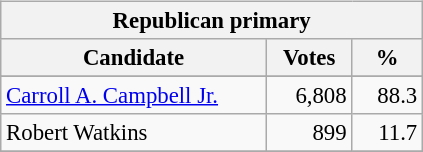<table class="wikitable" align="left" style="margin: 1em 1em 1em 0; font-size: 95%;">
<tr>
<th colspan="3">Republican primary</th>
</tr>
<tr>
<th colspan="1" style="width: 170px">Candidate</th>
<th style="width: 50px">Votes</th>
<th style="width: 40px">%</th>
</tr>
<tr>
</tr>
<tr>
<td><a href='#'>Carroll A. Campbell Jr.</a></td>
<td align="right">6,808</td>
<td align="right">88.3</td>
</tr>
<tr>
<td>Robert Watkins</td>
<td align="right">899</td>
<td align="right">11.7</td>
</tr>
<tr>
</tr>
</table>
